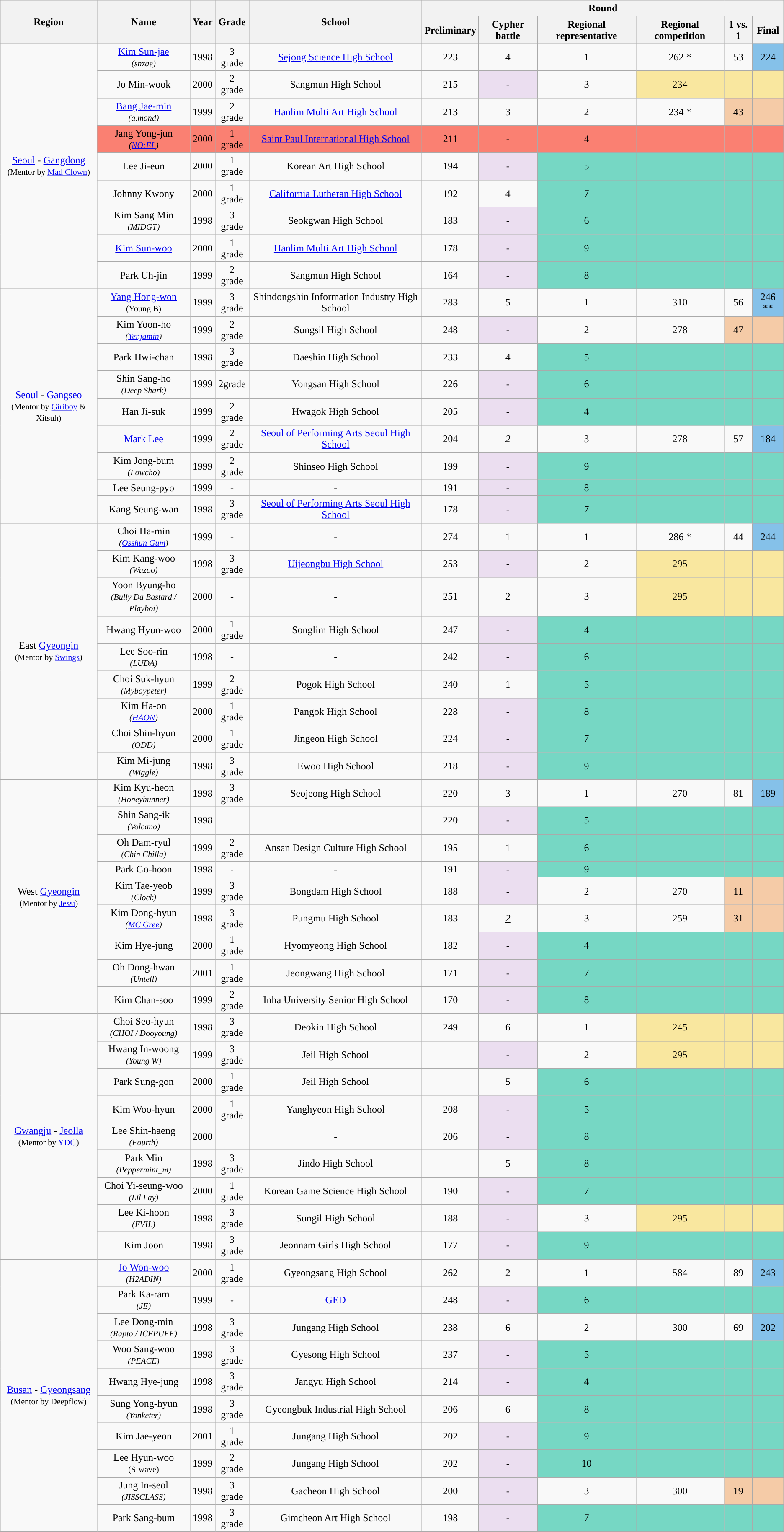<table class="wikitable sortable" style="text-align:center;">
<tr>
<th rowspan=2>Region</th>
<th rowspan=2>Name</th>
<th rowspan=2>Year</th>
<th rowspan=2>Grade</th>
<th rowspan=2>School</th>
<th colspan=6>Round</th>
</tr>
<tr>
<th>Preliminary</th>
<th>Cypher battle</th>
<th>Regional representative</th>
<th>Regional competition</th>
<th>1 vs. 1</th>
<th>Final</th>
</tr>
<tr>
<td rowspan=9><a href='#'>Seoul</a> - <a href='#'>Gangdong</a> <br><small>(Mentor by <a href='#'>Mad Clown</a>)</small></td>
<td><a href='#'>Kim Sun-jae</a><br><em><small>(snzae)</small></em></td>
<td>1998</td>
<td>3 grade</td>
<td><a href='#'>Sejong Science High School</a></td>
<td>223</td>
<td>4</td>
<td>1</td>
<td>262 *</td>
<td>53</td>
<td style="background:#85c1e9;">224</td>
</tr>
<tr>
<td>Jo Min-wook</td>
<td>2000</td>
<td>2 grade</td>
<td>Sangmun High School</td>
<td>215</td>
<td style="background:#ebdef0;">-</td>
<td>3</td>
<td style="background:#f9e79f;">234</td>
<td style="background:#f9e79f;"></td>
<td style="background:#f9e79f;"></td>
</tr>
<tr>
<td><a href='#'>Bang Jae-min</a><br><small><em>(a.mond)</em></small></td>
<td>1999</td>
<td>2 grade</td>
<td><a href='#'>Hanlim Multi Art High School</a></td>
<td>213</td>
<td>3</td>
<td>2</td>
<td>234 *</td>
<td style="background:#f5cba7;">43</td>
<td style="background:#f5cba7;"></td>
</tr>
<tr>
<td style="background:#FA8072;">Jang Yong-jun<br><small><em>(<a href='#'>NO:EL</a>)</em></small></td>
<td style="background:#FA8072;">2000</td>
<td style="background:#FA8072;">1 grade</td>
<td style="background:#FA8072;"><a href='#'>Saint Paul International High School</a></td>
<td style="background:#FA8072;">211</td>
<td style="background:#FA8072;">-</td>
<td style="background:#FA8072;">4</td>
<td style="background:#FA8072;"></td>
<td style="background:#FA8072;"></td>
<td style="background:#FA8072;"></td>
</tr>
<tr>
<td>Lee Ji-eun</td>
<td>2000</td>
<td>1 grade</td>
<td>Korean Art High School</td>
<td>194</td>
<td style="background:#ebdef0;">-</td>
<td style="background:#76d7c4;">5</td>
<td style="background:#76d7c4;"></td>
<td style="background:#76d7c4;"></td>
<td style="background:#76d7c4;"></td>
</tr>
<tr>
<td>Johnny Kwony</td>
<td>2000</td>
<td>1 grade</td>
<td><a href='#'>California Lutheran High School</a></td>
<td>192</td>
<td>4</td>
<td style="background:#76d7c4;">7</td>
<td style="background:#76d7c4;"></td>
<td style="background:#76d7c4;"></td>
<td style="background:#76d7c4;"></td>
</tr>
<tr>
<td>Kim Sang Min<br><small><em>(MIDGT)</em></small></td>
<td>1998</td>
<td>3 grade</td>
<td>Seokgwan High School</td>
<td>183</td>
<td style="background:#ebdef0;">-</td>
<td style="background:#76d7c4;">6</td>
<td style="background:#76d7c4;"></td>
<td style="background:#76d7c4;"></td>
<td style="background:#76d7c4;"></td>
</tr>
<tr>
<td><a href='#'>Kim Sun-woo</a> </td>
<td>2000</td>
<td>1 grade</td>
<td><a href='#'>Hanlim Multi Art High School</a></td>
<td>178</td>
<td style="background:#ebdef0;">-</td>
<td style="background:#76d7c4;">9</td>
<td style="background:#76d7c4;"></td>
<td style="background:#76d7c4;"></td>
<td style="background:#76d7c4;"></td>
</tr>
<tr>
<td>Park Uh-jin</td>
<td>1999</td>
<td>2 grade</td>
<td>Sangmun High School</td>
<td>164</td>
<td style="background:#ebdef0;">-</td>
<td style="background:#76d7c4;">8</td>
<td style="background:#76d7c4;"></td>
<td style="background:#76d7c4;"></td>
<td style="background:#76d7c4;"></td>
</tr>
<tr>
<td rowspan=9><a href='#'>Seoul</a> - <a href='#'>Gangseo</a> <br><small>(Mentor by <a href='#'>Giriboy</a> & Xitsuh)</small></td>
<td><a href='#'>Yang Hong-won</a><br><small>(Young B)</small></td>
<td>1999</td>
<td>3 grade</td>
<td>Shindongshin Information Industry High School</td>
<td>283</td>
<td>5</td>
<td>1</td>
<td>310</td>
<td>56</td>
<td style="background:#85c1e9;">246 **</td>
</tr>
<tr>
<td>Kim Yoon-ho<br><em><small>(<a href='#'>Yenjamin</a>)</small></em></td>
<td>1999</td>
<td>2 grade</td>
<td>Sungsil High School</td>
<td>248</td>
<td style="background:#ebdef0;">-</td>
<td>2</td>
<td>278</td>
<td style="background:#f5cba7;">47</td>
<td style="background:#f5cba7;"></td>
</tr>
<tr>
<td>Park Hwi-chan</td>
<td>1998</td>
<td>3 grade</td>
<td>Daeshin High School</td>
<td>233</td>
<td>4</td>
<td style="background:#76d7c4;">5</td>
<td style="background:#76d7c4;"></td>
<td style="background:#76d7c4;"></td>
<td style="background:#76d7c4;"></td>
</tr>
<tr>
<td>Shin Sang-ho<br><small><em>(Deep Shark)</em></small></td>
<td>1999</td>
<td>2grade</td>
<td>Yongsan High School</td>
<td>226</td>
<td style="background:#ebdef0;">-</td>
<td style="background:#76d7c4;">6</td>
<td style="background:#76d7c4;"></td>
<td style="background:#76d7c4;"></td>
<td style="background:#76d7c4;"></td>
</tr>
<tr>
<td>Han Ji-suk</td>
<td>1999</td>
<td>2 grade</td>
<td>Hwagok High School</td>
<td>205</td>
<td style="background:#ebdef0;">-</td>
<td style="background:#76d7c4;">4</td>
<td style="background:#76d7c4;"></td>
<td style="background:#76d7c4;"></td>
<td style="background:#76d7c4;"></td>
</tr>
<tr>
<td><a href='#'>Mark Lee</a></td>
<td>1999</td>
<td>2 grade</td>
<td><a href='#'>Seoul of Performing Arts Seoul High School</a></td>
<td>204</td>
<td><em><u>2</u></em></td>
<td>3</td>
<td>278</td>
<td>57</td>
<td style="background:#85c1e9;">184</td>
</tr>
<tr>
<td>Kim Jong-bum<br><em><small>(Lowcho)</small></em></td>
<td>1999</td>
<td>2 grade</td>
<td>Shinseo High School</td>
<td>199</td>
<td style="background:#ebdef0;">-</td>
<td style="background:#76d7c4;">9</td>
<td style="background:#76d7c4;"></td>
<td style="background:#76d7c4;"></td>
<td style="background:#76d7c4;"></td>
</tr>
<tr>
<td>Lee Seung-pyo</td>
<td>1999</td>
<td>-</td>
<td>-</td>
<td>191</td>
<td style="background:#ebdef0;">-</td>
<td style="background:#76d7c4;">8</td>
<td style="background:#76d7c4;"></td>
<td style="background:#76d7c4;"></td>
<td style="background:#76d7c4;"></td>
</tr>
<tr>
<td>Kang Seung-wan</td>
<td>1998</td>
<td>3 grade</td>
<td><a href='#'>Seoul of Performing Arts Seoul High School</a></td>
<td>178</td>
<td style="background:#ebdef0;">-</td>
<td style="background:#76d7c4;">7</td>
<td style="background:#76d7c4;"></td>
<td style="background:#76d7c4;"></td>
<td style="background:#76d7c4;"></td>
</tr>
<tr>
<td rowspan=9>East <a href='#'>Gyeongin</a> <br><small>(Mentor by <a href='#'>Swings</a>)</small></td>
<td>Choi Ha-min<br><em><small>(<a href='#'>Osshun Gum</a>)</small></em></td>
<td>1999</td>
<td>-</td>
<td>-</td>
<td>274</td>
<td>1</td>
<td>1</td>
<td>286 *</td>
<td>44</td>
<td style="background:#85c1e9;">244</td>
</tr>
<tr>
<td>Kim Kang-woo<br><em><small>(Wuzoo)</small></em></td>
<td>1998</td>
<td>3 grade</td>
<td><a href='#'>Uijeongbu High School</a></td>
<td>253</td>
<td style="background:#ebdef0;">-</td>
<td>2</td>
<td style="background:#f9e79f;">295</td>
<td style="background:#f9e79f;"></td>
<td style="background:#f9e79f;"></td>
</tr>
<tr>
<td>Yoon Byung-ho<br><small><em>(Bully Da Bastard / Playboi)</em></small></td>
<td>2000</td>
<td>-</td>
<td>-</td>
<td>251</td>
<td>2</td>
<td>3</td>
<td style="background:#f9e79f;">295</td>
<td style="background:#f9e79f;"></td>
<td style="background:#f9e79f;"></td>
</tr>
<tr>
<td>Hwang Hyun-woo</td>
<td>2000</td>
<td>1 grade</td>
<td>Songlim High School</td>
<td>247</td>
<td style="background:#ebdef0;">-</td>
<td style="background:#76d7c4;">4</td>
<td style="background:#76d7c4;"></td>
<td style="background:#76d7c4;"></td>
<td style="background:#76d7c4;"></td>
</tr>
<tr>
<td>Lee Soo-rin<br><small><em>(LUDA)</em></small></td>
<td>1998</td>
<td>-</td>
<td>-</td>
<td>242</td>
<td style="background:#ebdef0;">-</td>
<td style="background:#76d7c4;">6</td>
<td style="background:#76d7c4;"></td>
<td style="background:#76d7c4;"></td>
<td style="background:#76d7c4;"></td>
</tr>
<tr>
<td>Choi Suk-hyun<br><small><em>(Myboypeter)</em></small></td>
<td>1999</td>
<td>2 grade</td>
<td>Pogok High School</td>
<td>240</td>
<td>1</td>
<td style="background:#76d7c4;">5</td>
<td style="background:#76d7c4;"></td>
<td style="background:#76d7c4;"></td>
<td style="background:#76d7c4;"></td>
</tr>
<tr>
<td>Kim Ha-on<br><small><em>(<a href='#'>HAON</a>)</em></small></td>
<td>2000</td>
<td>1 grade</td>
<td>Pangok High School</td>
<td>228</td>
<td style="background:#ebdef0;">-</td>
<td style="background:#76d7c4;">8</td>
<td style="background:#76d7c4;"></td>
<td style="background:#76d7c4;"></td>
<td style="background:#76d7c4;"></td>
</tr>
<tr>
<td>Choi Shin-hyun <em><small>(ODD)</small></em></td>
<td>2000</td>
<td>1 grade</td>
<td>Jingeon High School</td>
<td>224</td>
<td style="background:#ebdef0;">-</td>
<td style="background:#76d7c4;">7</td>
<td style="background:#76d7c4;"></td>
<td style="background:#76d7c4;"></td>
<td style="background:#76d7c4;"></td>
</tr>
<tr>
<td>Kim Mi-jung<br><em><small>(Wiggle)</small></em></td>
<td>1998</td>
<td>3 grade</td>
<td>Ewoo High School</td>
<td>218</td>
<td style="background:#ebdef0;">-</td>
<td style="background:#76d7c4;">9</td>
<td style="background:#76d7c4;"></td>
<td style="background:#76d7c4;"></td>
<td style="background:#76d7c4;"></td>
</tr>
<tr>
<td rowspan=9>West <a href='#'>Gyeongin</a> <br><small>(Mentor by <a href='#'>Jessi</a>)</small></td>
<td>Kim Kyu-heon<br><small><em>(Honeyhunner)</em></small></td>
<td>1998</td>
<td>3 grade</td>
<td>Seojeong High School</td>
<td>220</td>
<td>3</td>
<td>1</td>
<td>270</td>
<td>81</td>
<td style="background:#85c1e9;">189</td>
</tr>
<tr>
<td>Shin Sang-ik<br><em><small>(Volcano)</small></em></td>
<td>1998</td>
<td></td>
<td></td>
<td>220</td>
<td style="background:#ebdef0;">-</td>
<td style="background:#76d7c4;">5</td>
<td style="background:#76d7c4;"></td>
<td style="background:#76d7c4;"></td>
<td style="background:#76d7c4;"></td>
</tr>
<tr>
<td>Oh Dam-ryul<br><small><em>(Chin Chilla)</em></small></td>
<td>1999</td>
<td>2 grade</td>
<td>Ansan Design Culture High School</td>
<td>195</td>
<td>1</td>
<td style="background:#76d7c4;">6</td>
<td style="background:#76d7c4;"></td>
<td style="background:#76d7c4;"></td>
<td style="background:#76d7c4;"></td>
</tr>
<tr>
<td>Park Go-hoon</td>
<td>1998</td>
<td>-</td>
<td>-</td>
<td>191</td>
<td style="background:#ebdef0;">-</td>
<td style="background:#76d7c4;">9</td>
<td style="background:#76d7c4;"></td>
<td style="background:#76d7c4;"></td>
<td style="background:#76d7c4;"></td>
</tr>
<tr>
<td>Kim Tae-yeob<br><em><small>(Clock)</small></em></td>
<td>1999</td>
<td>3 grade</td>
<td>Bongdam High School</td>
<td>188</td>
<td style="background:#ebdef0;">-</td>
<td>2</td>
<td>270</td>
<td style="background:#f5cba7;">11</td>
<td style="background:#f5cba7;"></td>
</tr>
<tr>
<td>Kim Dong-hyun<br><em><small>(<a href='#'>MC Gree</a>)</small></em></td>
<td>1998</td>
<td>3 grade</td>
<td>Pungmu High School</td>
<td>183</td>
<td><em><u>2</u></em></td>
<td>3</td>
<td>259</td>
<td style="background:#f5cba7;">31</td>
<td style="background:#f5cba7;"></td>
</tr>
<tr>
<td>Kim Hye-jung</td>
<td>2000</td>
<td>1 grade</td>
<td>Hyomyeong High School</td>
<td>182</td>
<td style="background:#ebdef0;">-</td>
<td style="background:#76d7c4;">4</td>
<td style="background:#76d7c4;"></td>
<td style="background:#76d7c4;"></td>
<td style="background:#76d7c4;"></td>
</tr>
<tr>
<td>Oh Dong-hwan<br><small><em>(Untell)</em></small></td>
<td>2001</td>
<td>1 grade</td>
<td>Jeongwang High School</td>
<td>171</td>
<td style="background:#ebdef0;">-</td>
<td style="background:#76d7c4;">7</td>
<td style="background:#76d7c4;"></td>
<td style="background:#76d7c4;"></td>
<td style="background:#76d7c4;"></td>
</tr>
<tr>
<td>Kim Chan-soo</td>
<td>1999</td>
<td>2 grade</td>
<td>Inha University Senior High School</td>
<td>170</td>
<td style="background:#ebdef0;">-</td>
<td style="background:#76d7c4;">8</td>
<td style="background:#76d7c4;"></td>
<td style="background:#76d7c4;"></td>
<td style="background:#76d7c4;"></td>
</tr>
<tr>
<td rowspan=9><a href='#'>Gwangju</a> - <a href='#'>Jeolla</a> <br><small>(Mentor by <a href='#'>YDG</a>)</small></td>
<td>Choi Seo-hyun<br><small><em>(CHOI / Dooyoung)</em></small></td>
<td>1998</td>
<td>3 grade</td>
<td>Deokin High School</td>
<td>249</td>
<td>6</td>
<td>1</td>
<td style="background:#f9e79f;">245</td>
<td style="background:#f9e79f;"></td>
<td style="background:#f9e79f;"></td>
</tr>
<tr>
<td>Hwang In-woong<br><small><em>(Young W)</em></small></td>
<td>1999</td>
<td>3 grade</td>
<td>Jeil High School</td>
<td></td>
<td style="background:#ebdef0;">-</td>
<td>2</td>
<td style="background:#f9e79f;">295</td>
<td style="background:#f9e79f;"></td>
<td style="background:#f9e79f;"></td>
</tr>
<tr>
<td>Park Sung-gon</td>
<td>2000</td>
<td>1 grade</td>
<td>Jeil High School</td>
<td></td>
<td>5</td>
<td style="background:#76d7c4;">6</td>
<td style="background:#76d7c4;"></td>
<td style="background:#76d7c4;"></td>
<td style="background:#76d7c4;"></td>
</tr>
<tr>
<td>Kim Woo-hyun</td>
<td>2000</td>
<td>1 grade</td>
<td>Yanghyeon High School</td>
<td>208</td>
<td style="background:#ebdef0;">-</td>
<td style="background:#76d7c4;">5</td>
<td style="background:#76d7c4;"></td>
<td style="background:#76d7c4;"></td>
<td style="background:#76d7c4;"></td>
</tr>
<tr>
<td>Lee Shin-haeng<br><small><em>(Fourth)</em></small></td>
<td>2000</td>
<td></td>
<td>-</td>
<td>206</td>
<td style="background:#ebdef0;">-</td>
<td style="background:#76d7c4;">8</td>
<td style="background:#76d7c4;"></td>
<td style="background:#76d7c4;"></td>
<td style="background:#76d7c4;"></td>
</tr>
<tr>
<td>Park Min<br><small><em>(Peppermint_m)</em></small></td>
<td>1998</td>
<td>3 grade</td>
<td>Jindo High School</td>
<td></td>
<td>5</td>
<td style="background:#76d7c4;">8</td>
<td style="background:#76d7c4;"></td>
<td style="background:#76d7c4;"></td>
<td style="background:#76d7c4;"></td>
</tr>
<tr>
<td>Choi Yi-seung-woo<br><em><small>(Lil Lay)</small></em></td>
<td>2000</td>
<td>1 grade</td>
<td>Korean Game Science High School</td>
<td>190</td>
<td style="background:#ebdef0;">-</td>
<td style="background:#76d7c4;">7</td>
<td style="background:#76d7c4;"></td>
<td style="background:#76d7c4;"></td>
<td style="background:#76d7c4;"></td>
</tr>
<tr>
<td>Lee Ki-hoon<br><small><em>(EVIL)</em></small></td>
<td>1998</td>
<td>3 grade</td>
<td>Sungil High School</td>
<td>188</td>
<td style="background:#ebdef0;">-</td>
<td>3</td>
<td style="background:#f9e79f;">295</td>
<td style="background:#f9e79f;"></td>
<td style="background:#f9e79f;"></td>
</tr>
<tr>
<td>Kim Joon</td>
<td>1998</td>
<td>3 grade</td>
<td>Jeonnam Girls High School</td>
<td>177</td>
<td style="background:#ebdef0;">-</td>
<td style="background:#76d7c4;">9</td>
<td style="background:#76d7c4;"></td>
<td style="background:#76d7c4;"></td>
<td style="background:#76d7c4;"></td>
</tr>
<tr>
<td rowspan=10><a href='#'>Busan</a> - <a href='#'>Gyeongsang</a><br><small>(Mentor by Deepflow)</small></td>
<td><a href='#'>Jo Won-woo</a><br><em><small>(H2ADIN)</small></em></td>
<td>2000</td>
<td>1 grade</td>
<td>Gyeongsang High School</td>
<td>262</td>
<td>2</td>
<td>1</td>
<td>584</td>
<td>89</td>
<td style="background:#85c1e9;">243</td>
</tr>
<tr>
<td>Park Ka-ram<br><small><em>(JE)</em></small></td>
<td>1999</td>
<td>-</td>
<td><a href='#'>GED</a></td>
<td>248</td>
<td style="background:#ebdef0;">-</td>
<td style="background:#76d7c4;">6</td>
<td style="background:#76d7c4;"></td>
<td style="background:#76d7c4;"></td>
<td style="background:#76d7c4;"></td>
</tr>
<tr>
<td>Lee Dong-min<br><small><em>(Rapto / ICEPUFF)</em></small></td>
<td>1998</td>
<td>3 grade</td>
<td>Jungang High School</td>
<td>238</td>
<td>6</td>
<td>2</td>
<td>300</td>
<td>69</td>
<td style="background:#85c1e9;">202</td>
</tr>
<tr>
<td>Woo Sang-woo<br><small><em>(PEACE)</em></small></td>
<td>1998</td>
<td>3 grade</td>
<td>Gyesong High School</td>
<td>237</td>
<td style="background:#ebdef0;">-</td>
<td style="background:#76d7c4;">5</td>
<td style="background:#76d7c4;"></td>
<td style="background:#76d7c4;"></td>
<td style="background:#76d7c4;"></td>
</tr>
<tr>
<td>Hwang Hye-jung</td>
<td>1998</td>
<td>3 grade</td>
<td>Jangyu High School</td>
<td>214</td>
<td style="background:#ebdef0;">-</td>
<td style="background:#76d7c4;">4</td>
<td style="background:#76d7c4;"></td>
<td style="background:#76d7c4;"></td>
<td style="background:#76d7c4;"></td>
</tr>
<tr>
<td>Sung Yong-hyun<br><small><em>(Yonketer)</em></small></td>
<td>1998</td>
<td>3 grade</td>
<td>Gyeongbuk Industrial High School</td>
<td>206</td>
<td>6</td>
<td style="background:#76d7c4;">8</td>
<td style="background:#76d7c4;"></td>
<td style="background:#76d7c4;"></td>
<td style="background:#76d7c4;"></td>
</tr>
<tr>
<td>Kim Jae-yeon</td>
<td>2001</td>
<td>1 grade</td>
<td>Jungang High School</td>
<td>202</td>
<td style="background:#ebdef0;">-</td>
<td style="background:#76d7c4;">9</td>
<td style="background:#76d7c4;"></td>
<td style="background:#76d7c4;"></td>
<td style="background:#76d7c4;"></td>
</tr>
<tr>
<td>Lee Hyun-woo<br><small>(S-wave)</small></td>
<td>1999</td>
<td>2 grade</td>
<td>Jungang High School</td>
<td>202</td>
<td style="background:#ebdef0;">-</td>
<td style="background:#76d7c4;">10</td>
<td style="background:#76d7c4;"></td>
<td style="background:#76d7c4;"></td>
<td style="background:#76d7c4;"></td>
</tr>
<tr>
<td>Jung In-seol<br><small><em>(JISSCLASS)</em></small></td>
<td>1998</td>
<td>3 grade</td>
<td>Gacheon High School</td>
<td>200</td>
<td style="background:#ebdef0;">-</td>
<td>3</td>
<td>300</td>
<td style="background:#f5cba7;">19</td>
<td style="background:#f5cba7;"></td>
</tr>
<tr>
<td>Park Sang-bum</td>
<td>1998</td>
<td>3 grade</td>
<td>Gimcheon Art High School</td>
<td>198</td>
<td style="background:#ebdef0;">-</td>
<td style="background:#76d7c4;">7</td>
<td style="background:#76d7c4;"></td>
<td style="background:#76d7c4;"></td>
<td style="background:#76d7c4;"></td>
</tr>
</table>
